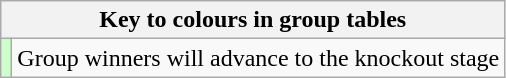<table class="wikitable" style="|text-align: center;">
<tr>
<th colspan=2>Key to colours in group tables</th>
</tr>
<tr>
<td bgcolor=#ccffcc style="width; 20px"></td>
<td align=left>Group winners will advance to the knockout stage</td>
</tr>
</table>
